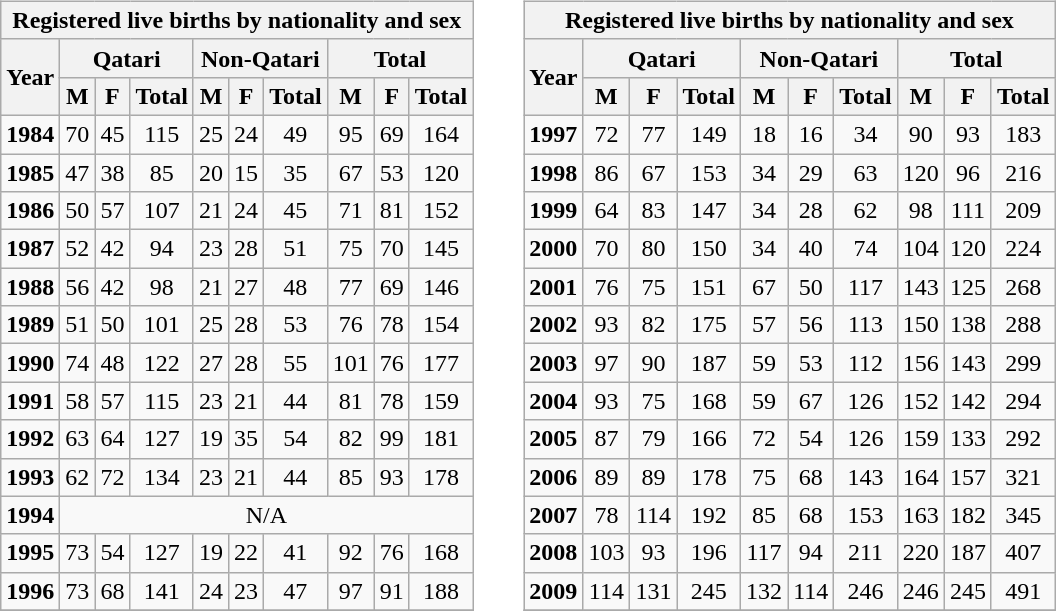<table>
<tr>
<td width="9"> </td>
<td valign="top"><br><table class="wikitable" style="text-align: center;">
<tr>
<th colspan="10">Registered live births by nationality and sex</th>
</tr>
<tr>
<th rowspan="2">Year</th>
<th colspan="3">Qatari</th>
<th colspan="3">Non-Qatari</th>
<th colspan="3">Total</th>
</tr>
<tr>
<th>M</th>
<th>F</th>
<th>Total</th>
<th>M</th>
<th>F</th>
<th>Total</th>
<th>M</th>
<th>F</th>
<th>Total</th>
</tr>
<tr>
<td><strong>1984</strong></td>
<td>70</td>
<td>45</td>
<td>115</td>
<td>25</td>
<td>24</td>
<td>49</td>
<td>95</td>
<td>69</td>
<td>164</td>
</tr>
<tr>
<td><strong>1985</strong></td>
<td>47</td>
<td>38</td>
<td>85</td>
<td>20</td>
<td>15</td>
<td>35</td>
<td>67</td>
<td>53</td>
<td>120</td>
</tr>
<tr>
<td><strong>1986</strong></td>
<td>50</td>
<td>57</td>
<td>107</td>
<td>21</td>
<td>24</td>
<td>45</td>
<td>71</td>
<td>81</td>
<td>152</td>
</tr>
<tr>
<td><strong>1987</strong></td>
<td>52</td>
<td>42</td>
<td>94</td>
<td>23</td>
<td>28</td>
<td>51</td>
<td>75</td>
<td>70</td>
<td>145</td>
</tr>
<tr>
<td><strong>1988</strong></td>
<td>56</td>
<td>42</td>
<td>98</td>
<td>21</td>
<td>27</td>
<td>48</td>
<td>77</td>
<td>69</td>
<td>146</td>
</tr>
<tr>
<td><strong>1989</strong></td>
<td>51</td>
<td>50</td>
<td>101</td>
<td>25</td>
<td>28</td>
<td>53</td>
<td>76</td>
<td>78</td>
<td>154</td>
</tr>
<tr>
<td><strong>1990</strong></td>
<td>74</td>
<td>48</td>
<td>122</td>
<td>27</td>
<td>28</td>
<td>55</td>
<td>101</td>
<td>76</td>
<td>177</td>
</tr>
<tr>
<td><strong>1991</strong></td>
<td>58</td>
<td>57</td>
<td>115</td>
<td>23</td>
<td>21</td>
<td>44</td>
<td>81</td>
<td>78</td>
<td>159</td>
</tr>
<tr>
<td><strong>1992</strong></td>
<td>63</td>
<td>64</td>
<td>127</td>
<td>19</td>
<td>35</td>
<td>54</td>
<td>82</td>
<td>99</td>
<td>181</td>
</tr>
<tr>
<td><strong>1993</strong></td>
<td>62</td>
<td>72</td>
<td>134</td>
<td>23</td>
<td>21</td>
<td>44</td>
<td>85</td>
<td>93</td>
<td>178</td>
</tr>
<tr>
<td><strong>1994</strong></td>
<td colspan="9">N/A</td>
</tr>
<tr>
<td><strong>1995</strong></td>
<td>73</td>
<td>54</td>
<td>127</td>
<td>19</td>
<td>22</td>
<td>41</td>
<td>92</td>
<td>76</td>
<td>168</td>
</tr>
<tr>
<td><strong>1996</strong></td>
<td>73</td>
<td>68</td>
<td>141</td>
<td>24</td>
<td>23</td>
<td>47</td>
<td>97</td>
<td>91</td>
<td>188</td>
</tr>
<tr>
</tr>
</table>
</td>
<td width="9"> </td>
<td valign="top"><br><table class="wikitable" style="text-align: center;">
<tr>
<th colspan="10">Registered live births by nationality and sex</th>
</tr>
<tr>
<th rowspan="2">Year</th>
<th colspan="3">Qatari</th>
<th colspan="3">Non-Qatari</th>
<th colspan="3">Total</th>
</tr>
<tr>
<th>M</th>
<th>F</th>
<th>Total</th>
<th>M</th>
<th>F</th>
<th>Total</th>
<th>M</th>
<th>F</th>
<th>Total</th>
</tr>
<tr>
<td><strong>1997</strong></td>
<td>72</td>
<td>77</td>
<td>149</td>
<td>18</td>
<td>16</td>
<td>34</td>
<td>90</td>
<td>93</td>
<td>183</td>
</tr>
<tr>
<td><strong>1998</strong></td>
<td>86</td>
<td>67</td>
<td>153</td>
<td>34</td>
<td>29</td>
<td>63</td>
<td>120</td>
<td>96</td>
<td>216</td>
</tr>
<tr>
<td><strong>1999</strong></td>
<td>64</td>
<td>83</td>
<td>147</td>
<td>34</td>
<td>28</td>
<td>62</td>
<td>98</td>
<td>111</td>
<td>209</td>
</tr>
<tr>
<td><strong>2000</strong></td>
<td>70</td>
<td>80</td>
<td>150</td>
<td>34</td>
<td>40</td>
<td>74</td>
<td>104</td>
<td>120</td>
<td>224</td>
</tr>
<tr>
<td><strong>2001</strong></td>
<td>76</td>
<td>75</td>
<td>151</td>
<td>67</td>
<td>50</td>
<td>117</td>
<td>143</td>
<td>125</td>
<td>268</td>
</tr>
<tr>
<td><strong>2002</strong></td>
<td>93</td>
<td>82</td>
<td>175</td>
<td>57</td>
<td>56</td>
<td>113</td>
<td>150</td>
<td>138</td>
<td>288</td>
</tr>
<tr>
<td><strong>2003</strong></td>
<td>97</td>
<td>90</td>
<td>187</td>
<td>59</td>
<td>53</td>
<td>112</td>
<td>156</td>
<td>143</td>
<td>299</td>
</tr>
<tr>
<td><strong>2004</strong></td>
<td>93</td>
<td>75</td>
<td>168</td>
<td>59</td>
<td>67</td>
<td>126</td>
<td>152</td>
<td>142</td>
<td>294</td>
</tr>
<tr>
<td><strong>2005</strong></td>
<td>87</td>
<td>79</td>
<td>166</td>
<td>72</td>
<td>54</td>
<td>126</td>
<td>159</td>
<td>133</td>
<td>292</td>
</tr>
<tr>
<td><strong>2006</strong></td>
<td>89</td>
<td>89</td>
<td>178</td>
<td>75</td>
<td>68</td>
<td>143</td>
<td>164</td>
<td>157</td>
<td>321</td>
</tr>
<tr>
<td><strong>2007</strong></td>
<td>78</td>
<td>114</td>
<td>192</td>
<td>85</td>
<td>68</td>
<td>153</td>
<td>163</td>
<td>182</td>
<td>345</td>
</tr>
<tr>
<td><strong>2008</strong></td>
<td>103</td>
<td>93</td>
<td>196</td>
<td>117</td>
<td>94</td>
<td>211</td>
<td>220</td>
<td>187</td>
<td>407</td>
</tr>
<tr>
<td><strong>2009</strong></td>
<td>114</td>
<td>131</td>
<td>245</td>
<td>132</td>
<td>114</td>
<td>246</td>
<td>246</td>
<td>245</td>
<td>491</td>
</tr>
<tr>
</tr>
</table>
</td>
</tr>
</table>
